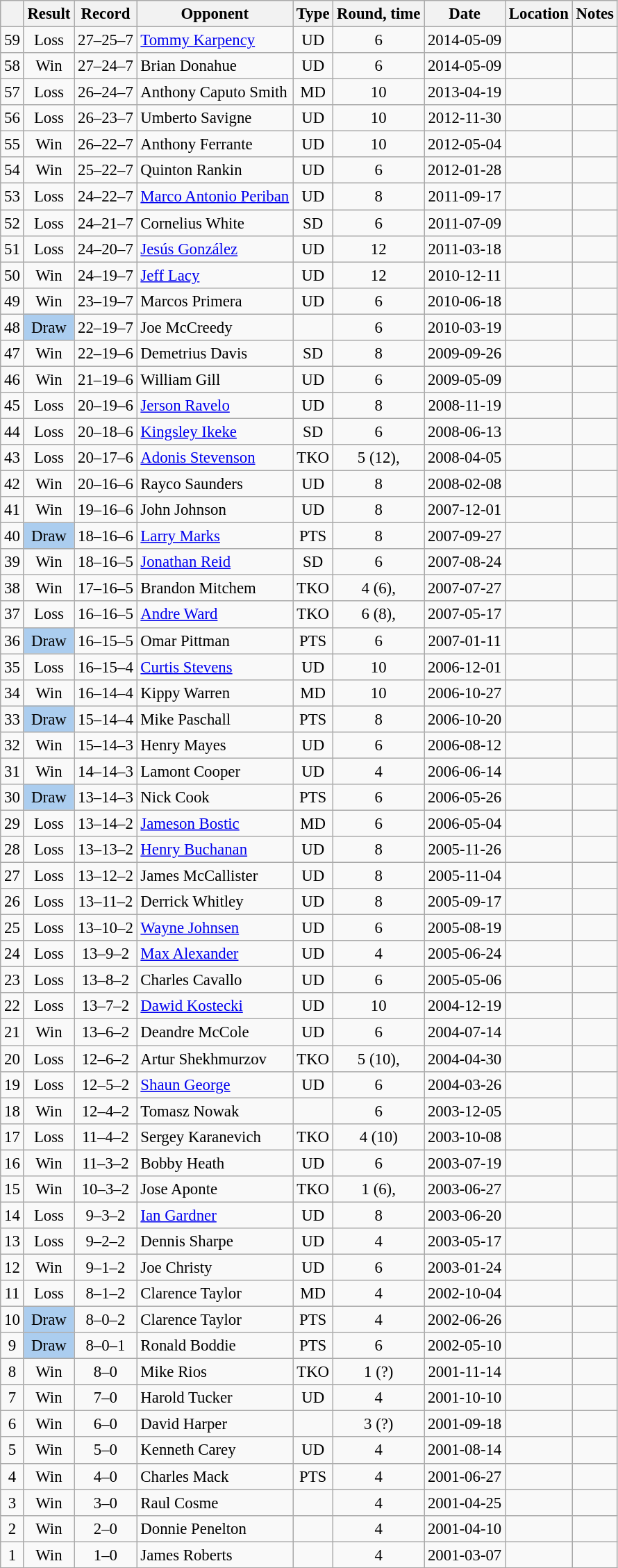<table class="wikitable" style="text-align:center; font-size:95%">
<tr>
<th></th>
<th>Result</th>
<th>Record</th>
<th>Opponent</th>
<th>Type</th>
<th>Round, time</th>
<th>Date</th>
<th>Location</th>
<th>Notes</th>
</tr>
<tr>
<td>59</td>
<td>Loss</td>
<td>27–25–7</td>
<td style="text-align:left;"> <a href='#'>Tommy Karpency</a></td>
<td>UD</td>
<td>6</td>
<td>2014-05-09</td>
<td style="text-align:left;"> </td>
<td style="text-align:left;"></td>
</tr>
<tr>
<td>58</td>
<td>Win</td>
<td>27–24–7</td>
<td style="text-align:left;"> Brian Donahue</td>
<td>UD</td>
<td>6</td>
<td>2014-05-09</td>
<td style="text-align:left;"> </td>
<td style="text-align:left;"></td>
</tr>
<tr>
<td>57</td>
<td>Loss</td>
<td>26–24–7</td>
<td style="text-align:left;"> Anthony Caputo Smith</td>
<td>MD</td>
<td>10</td>
<td>2013-04-19</td>
<td style="text-align:left;"> </td>
<td style="text-align:left;"></td>
</tr>
<tr>
<td>56</td>
<td>Loss</td>
<td>26–23–7</td>
<td style="text-align:left;"> Umberto Savigne</td>
<td>UD</td>
<td>10</td>
<td>2012-11-30</td>
<td style="text-align:left;"> </td>
<td style="text-align:left;"></td>
</tr>
<tr>
<td>55</td>
<td>Win</td>
<td>26–22–7</td>
<td style="text-align:left;"> Anthony Ferrante</td>
<td>UD</td>
<td>10</td>
<td>2012-05-04</td>
<td style="text-align:left;"> </td>
<td style="text-align:left;"></td>
</tr>
<tr>
<td>54</td>
<td>Win</td>
<td>25–22–7</td>
<td style="text-align:left;"> Quinton Rankin</td>
<td>UD</td>
<td>6</td>
<td>2012-01-28</td>
<td style="text-align:left;"> </td>
<td style="text-align:left;"></td>
</tr>
<tr>
<td>53</td>
<td>Loss</td>
<td>24–22–7</td>
<td style="text-align:left;"> <a href='#'>Marco Antonio Periban</a></td>
<td>UD</td>
<td>8</td>
<td>2011-09-17</td>
<td style="text-align:left;"> </td>
<td style="text-align:left;"></td>
</tr>
<tr>
<td>52</td>
<td>Loss</td>
<td>24–21–7</td>
<td style="text-align:left;"> Cornelius White</td>
<td>SD</td>
<td>6</td>
<td>2011-07-09</td>
<td style="text-align:left;"> </td>
<td style="text-align:left;"></td>
</tr>
<tr>
<td>51</td>
<td>Loss</td>
<td>24–20–7</td>
<td style="text-align:left;"> <a href='#'>Jesús González</a></td>
<td>UD</td>
<td>12</td>
<td>2011-03-18</td>
<td style="text-align:left;"> </td>
<td style="text-align:left;"></td>
</tr>
<tr>
<td>50</td>
<td>Win</td>
<td>24–19–7</td>
<td style="text-align:left;"> <a href='#'>Jeff Lacy</a></td>
<td>UD</td>
<td>12</td>
<td>2010-12-11</td>
<td style="text-align:left;"> </td>
<td style="text-align:left;"></td>
</tr>
<tr>
<td>49</td>
<td>Win</td>
<td>23–19–7</td>
<td style="text-align:left;"> Marcos Primera</td>
<td>UD</td>
<td>6</td>
<td>2010-06-18</td>
<td style="text-align:left;"> </td>
<td style="text-align:left;"></td>
</tr>
<tr>
<td>48</td>
<td style="background:#abcdef;">Draw</td>
<td>22–19–7</td>
<td style="text-align:left;"> Joe McCreedy</td>
<td></td>
<td>6</td>
<td>2010-03-19</td>
<td style="text-align:left;"> </td>
<td style="text-align:left;"></td>
</tr>
<tr>
<td>47</td>
<td>Win</td>
<td>22–19–6</td>
<td style="text-align:left;"> Demetrius Davis</td>
<td>SD</td>
<td>8</td>
<td>2009-09-26</td>
<td style="text-align:left;"> </td>
<td style="text-align:left;"></td>
</tr>
<tr>
<td>46</td>
<td>Win</td>
<td>21–19–6</td>
<td style="text-align:left;"> William Gill</td>
<td>UD</td>
<td>6</td>
<td>2009-05-09</td>
<td style="text-align:left;"> </td>
<td style="text-align:left;"></td>
</tr>
<tr>
<td>45</td>
<td>Loss</td>
<td>20–19–6</td>
<td style="text-align:left;"> <a href='#'>Jerson Ravelo</a></td>
<td>UD</td>
<td>8</td>
<td>2008-11-19</td>
<td style="text-align:left;"> </td>
<td style="text-align:left;"></td>
</tr>
<tr>
<td>44</td>
<td>Loss</td>
<td>20–18–6</td>
<td style="text-align:left;"> <a href='#'>Kingsley Ikeke</a></td>
<td>SD</td>
<td>6</td>
<td>2008-06-13</td>
<td style="text-align:left;"> </td>
<td style="text-align:left;"></td>
</tr>
<tr>
<td>43</td>
<td>Loss</td>
<td>20–17–6</td>
<td style="text-align:left;"> <a href='#'>Adonis Stevenson</a></td>
<td>TKO</td>
<td>5 (12), </td>
<td>2008-04-05</td>
<td style="text-align:left;"> </td>
<td style="text-align:left;"></td>
</tr>
<tr>
<td>42</td>
<td>Win</td>
<td>20–16–6</td>
<td style="text-align:left;"> Rayco Saunders</td>
<td>UD</td>
<td>8</td>
<td>2008-02-08</td>
<td style="text-align:left;"> </td>
<td style="text-align:left;"></td>
</tr>
<tr>
<td>41</td>
<td>Win</td>
<td>19–16–6</td>
<td style="text-align:left;"> John Johnson</td>
<td>UD</td>
<td>8</td>
<td>2007-12-01</td>
<td style="text-align:left;"> </td>
<td style="text-align:left;"></td>
</tr>
<tr>
<td>40</td>
<td style="background:#abcdef;">Draw</td>
<td>18–16–6</td>
<td style="text-align:left;"> <a href='#'>Larry Marks</a></td>
<td>PTS</td>
<td>8</td>
<td>2007-09-27</td>
<td style="text-align:left;"> </td>
<td style="text-align:left;"></td>
</tr>
<tr>
<td>39</td>
<td>Win</td>
<td>18–16–5</td>
<td style="text-align:left;"> <a href='#'>Jonathan Reid</a></td>
<td>SD</td>
<td>6</td>
<td>2007-08-24</td>
<td style="text-align:left;"> </td>
<td style="text-align:left;"></td>
</tr>
<tr>
<td>38</td>
<td>Win</td>
<td>17–16–5</td>
<td style="text-align:left;"> Brandon Mitchem</td>
<td>TKO</td>
<td>4 (6), </td>
<td>2007-07-27</td>
<td style="text-align:left;"> </td>
<td style="text-align:left;"></td>
</tr>
<tr>
<td>37</td>
<td>Loss</td>
<td>16–16–5</td>
<td style="text-align:left;"> <a href='#'>Andre Ward</a></td>
<td>TKO</td>
<td>6 (8), </td>
<td>2007-05-17</td>
<td style="text-align:left;"> </td>
<td style="text-align:left;"></td>
</tr>
<tr>
<td>36</td>
<td style="background:#abcdef;">Draw</td>
<td>16–15–5</td>
<td style="text-align:left;"> Omar Pittman</td>
<td>PTS</td>
<td>6</td>
<td>2007-01-11</td>
<td style="text-align:left;"> </td>
<td style="text-align:left;"></td>
</tr>
<tr>
<td>35</td>
<td>Loss</td>
<td>16–15–4</td>
<td style="text-align:left;"> <a href='#'>Curtis Stevens</a></td>
<td>UD</td>
<td>10</td>
<td>2006-12-01</td>
<td style="text-align:left;"> </td>
<td style="text-align:left;"></td>
</tr>
<tr>
<td>34</td>
<td>Win</td>
<td>16–14–4</td>
<td style="text-align:left;"> Kippy Warren</td>
<td>MD</td>
<td>10</td>
<td>2006-10-27</td>
<td style="text-align:left;"> </td>
<td style="text-align:left;"></td>
</tr>
<tr>
<td>33</td>
<td style="background:#abcdef;">Draw</td>
<td>15–14–4</td>
<td style="text-align:left;"> Mike Paschall</td>
<td>PTS</td>
<td>8</td>
<td>2006-10-20</td>
<td style="text-align:left;"> </td>
<td style="text-align:left;"></td>
</tr>
<tr>
<td>32</td>
<td>Win</td>
<td>15–14–3</td>
<td style="text-align:left;"> Henry Mayes</td>
<td>UD</td>
<td>6</td>
<td>2006-08-12</td>
<td style="text-align:left;"> </td>
<td style="text-align:left;"></td>
</tr>
<tr>
<td>31</td>
<td>Win</td>
<td>14–14–3</td>
<td style="text-align:left;"> Lamont Cooper</td>
<td>UD</td>
<td>4</td>
<td>2006-06-14</td>
<td style="text-align:left;"> </td>
<td style="text-align:left;"></td>
</tr>
<tr>
<td>30</td>
<td style="background:#abcdef;">Draw</td>
<td>13–14–3</td>
<td style="text-align:left;"> Nick Cook</td>
<td>PTS</td>
<td>6</td>
<td>2006-05-26</td>
<td style="text-align:left;"> </td>
<td style="text-align:left;"></td>
</tr>
<tr>
<td>29</td>
<td>Loss</td>
<td>13–14–2</td>
<td style="text-align:left;"> <a href='#'>Jameson Bostic</a></td>
<td>MD</td>
<td>6</td>
<td>2006-05-04</td>
<td style="text-align:left;"> </td>
<td style="text-align:left;"></td>
</tr>
<tr>
<td>28</td>
<td>Loss</td>
<td>13–13–2</td>
<td style="text-align:left;"> <a href='#'>Henry Buchanan</a></td>
<td>UD</td>
<td>8</td>
<td>2005-11-26</td>
<td style="text-align:left;"> </td>
<td style="text-align:left;"></td>
</tr>
<tr>
<td>27</td>
<td>Loss</td>
<td>13–12–2</td>
<td style="text-align:left;"> James McCallister</td>
<td>UD</td>
<td>8</td>
<td>2005-11-04</td>
<td style="text-align:left;"> </td>
<td style="text-align:left;"></td>
</tr>
<tr>
<td>26</td>
<td>Loss</td>
<td>13–11–2</td>
<td style="text-align:left;"> Derrick Whitley</td>
<td>UD</td>
<td>8</td>
<td>2005-09-17</td>
<td style="text-align:left;"> </td>
<td style="text-align:left;"></td>
</tr>
<tr>
<td>25</td>
<td>Loss</td>
<td>13–10–2</td>
<td style="text-align:left;"> <a href='#'>Wayne Johnsen</a></td>
<td>UD</td>
<td>6</td>
<td>2005-08-19</td>
<td style="text-align:left;"> </td>
<td style="text-align:left;"></td>
</tr>
<tr>
<td>24</td>
<td>Loss</td>
<td>13–9–2</td>
<td style="text-align:left;"> <a href='#'>Max Alexander</a></td>
<td>UD</td>
<td>4</td>
<td>2005-06-24</td>
<td style="text-align:left;"> </td>
<td style="text-align:left;"></td>
</tr>
<tr>
<td>23</td>
<td>Loss</td>
<td>13–8–2</td>
<td style="text-align:left;"> Charles Cavallo</td>
<td>UD</td>
<td>6</td>
<td>2005-05-06</td>
<td style="text-align:left;"> </td>
<td style="text-align:left;"></td>
</tr>
<tr>
<td>22</td>
<td>Loss</td>
<td>13–7–2</td>
<td style="text-align:left;"> <a href='#'>Dawid Kostecki</a></td>
<td>UD</td>
<td>10</td>
<td>2004-12-19</td>
<td style="text-align:left;"> </td>
<td style="text-align:left;"></td>
</tr>
<tr>
<td>21</td>
<td>Win</td>
<td>13–6–2</td>
<td style="text-align:left;"> Deandre McCole</td>
<td>UD</td>
<td>6</td>
<td>2004-07-14</td>
<td style="text-align:left;"> </td>
<td style="text-align:left;"></td>
</tr>
<tr>
<td>20</td>
<td>Loss</td>
<td>12–6–2</td>
<td style="text-align:left;"> Artur Shekhmurzov</td>
<td>TKO</td>
<td>5 (10), </td>
<td>2004-04-30</td>
<td style="text-align:left;"> </td>
<td style="text-align:left;"></td>
</tr>
<tr>
<td>19</td>
<td>Loss</td>
<td>12–5–2</td>
<td style="text-align:left;"> <a href='#'>Shaun George</a></td>
<td>UD</td>
<td>6</td>
<td>2004-03-26</td>
<td style="text-align:left;"> </td>
<td style="text-align:left;"></td>
</tr>
<tr>
<td>18</td>
<td>Win</td>
<td>12–4–2</td>
<td style="text-align:left;"> Tomasz Nowak</td>
<td></td>
<td>6</td>
<td>2003-12-05</td>
<td style="text-align:left;"> </td>
<td style="text-align:left;"></td>
</tr>
<tr>
<td>17</td>
<td>Loss</td>
<td>11–4–2</td>
<td style="text-align:left;"> Sergey Karanevich</td>
<td>TKO</td>
<td>4 (10)</td>
<td>2003-10-08</td>
<td style="text-align:left;"> </td>
<td style="text-align:left;"></td>
</tr>
<tr>
<td>16</td>
<td>Win</td>
<td>11–3–2</td>
<td style="text-align:left;"> Bobby Heath</td>
<td>UD</td>
<td>6</td>
<td>2003-07-19</td>
<td style="text-align:left;"> </td>
<td style="text-align:left;"></td>
</tr>
<tr>
<td>15</td>
<td>Win</td>
<td>10–3–2</td>
<td style="text-align:left;"> Jose Aponte</td>
<td>TKO</td>
<td>1 (6), </td>
<td>2003-06-27</td>
<td style="text-align:left;"> </td>
<td style="text-align:left;"></td>
</tr>
<tr>
<td>14</td>
<td>Loss</td>
<td>9–3–2</td>
<td style="text-align:left;"> <a href='#'>Ian Gardner</a></td>
<td>UD</td>
<td>8</td>
<td>2003-06-20</td>
<td style="text-align:left;"> </td>
<td style="text-align:left;"></td>
</tr>
<tr>
<td>13</td>
<td>Loss</td>
<td>9–2–2</td>
<td style="text-align:left;"> Dennis Sharpe</td>
<td>UD</td>
<td>4</td>
<td>2003-05-17</td>
<td style="text-align:left;"> </td>
<td style="text-align:left;"></td>
</tr>
<tr>
<td>12</td>
<td>Win</td>
<td>9–1–2</td>
<td style="text-align:left;"> Joe Christy</td>
<td>UD</td>
<td>6</td>
<td>2003-01-24</td>
<td style="text-align:left;"> </td>
<td style="text-align:left;"></td>
</tr>
<tr>
<td>11</td>
<td>Loss</td>
<td>8–1–2</td>
<td style="text-align:left;"> Clarence Taylor</td>
<td>MD</td>
<td>4</td>
<td>2002-10-04</td>
<td style="text-align:left;"> </td>
<td style="text-align:left;"></td>
</tr>
<tr>
<td>10</td>
<td style="background:#abcdef;">Draw</td>
<td>8–0–2</td>
<td style="text-align:left;"> Clarence Taylor</td>
<td>PTS</td>
<td>4</td>
<td>2002-06-26</td>
<td style="text-align:left;"> </td>
<td style="text-align:left;"></td>
</tr>
<tr>
<td>9</td>
<td style="background:#abcdef;">Draw</td>
<td>8–0–1</td>
<td style="text-align:left;"> Ronald Boddie</td>
<td>PTS</td>
<td>6</td>
<td>2002-05-10</td>
<td style="text-align:left;"> </td>
<td style="text-align:left;"></td>
</tr>
<tr>
<td>8</td>
<td>Win</td>
<td>8–0</td>
<td style="text-align:left;"> Mike Rios</td>
<td>TKO</td>
<td>1 (?)</td>
<td>2001-11-14</td>
<td style="text-align:left;"> </td>
<td style="text-align:left;"></td>
</tr>
<tr>
<td>7</td>
<td>Win</td>
<td>7–0</td>
<td style="text-align:left;"> Harold Tucker</td>
<td>UD</td>
<td>4</td>
<td>2001-10-10</td>
<td style="text-align:left;"> </td>
<td style="text-align:left;"></td>
</tr>
<tr>
<td>6</td>
<td>Win</td>
<td>6–0</td>
<td style="text-align:left;"> David Harper</td>
<td></td>
<td>3 (?)</td>
<td>2001-09-18</td>
<td style="text-align:left;"> </td>
<td style="text-align:left;"></td>
</tr>
<tr>
<td>5</td>
<td>Win</td>
<td>5–0</td>
<td style="text-align:left;"> Kenneth Carey</td>
<td>UD</td>
<td>4</td>
<td>2001-08-14</td>
<td style="text-align:left;"> </td>
<td style="text-align:left;"></td>
</tr>
<tr>
<td>4</td>
<td>Win</td>
<td>4–0</td>
<td style="text-align:left;"> Charles Mack</td>
<td>PTS</td>
<td>4</td>
<td>2001-06-27</td>
<td style="text-align:left;"> </td>
<td style="text-align:left;"></td>
</tr>
<tr>
<td>3</td>
<td>Win</td>
<td>3–0</td>
<td style="text-align:left;"> Raul Cosme</td>
<td></td>
<td>4</td>
<td>2001-04-25</td>
<td style="text-align:left;"> </td>
<td style="text-align:left;"></td>
</tr>
<tr>
<td>2</td>
<td>Win</td>
<td>2–0</td>
<td style="text-align:left;"> Donnie Penelton</td>
<td></td>
<td>4</td>
<td>2001-04-10</td>
<td style="text-align:left;"> </td>
<td style="text-align:left;"></td>
</tr>
<tr>
<td>1</td>
<td>Win</td>
<td>1–0</td>
<td style="text-align:left;"> James Roberts</td>
<td></td>
<td>4</td>
<td>2001-03-07</td>
<td style="text-align:left;"> </td>
<td style="text-align:left;"></td>
</tr>
</table>
